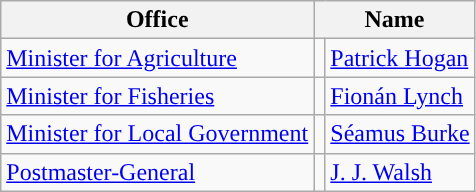<table class="wikitable">
<tr>
<th>Office</th>
<th colspan="2">Name</th>
</tr>
<tr>
<td><a href='#'>Minister for Agriculture</a></td>
<td style="background-color: "></td>
<td><a href='#'>Patrick Hogan</a></td>
</tr>
<tr>
<td><a href='#'>Minister for Fisheries</a></td>
<td style="background-color: "></td>
<td><a href='#'>Fionán Lynch</a></td>
</tr>
<tr>
<td><a href='#'>Minister for Local Government</a></td>
<td style="background-color: "></td>
<td><a href='#'>Séamus Burke</a></td>
</tr>
<tr>
<td><a href='#'>Postmaster-General</a></td>
<td style="background-color: "></td>
<td><a href='#'>J. J. Walsh</a></td>
</tr>
</table>
